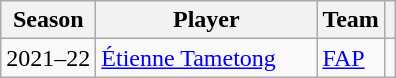<table class="wikitable">
<tr>
<th>Season</th>
<th width="140">Player</th>
<th>Team</th>
<th></th>
</tr>
<tr>
<td>2021–22</td>
<td><a href='#'>Étienne Tametong</a></td>
<td><a href='#'>FAP</a></td>
<td></td>
</tr>
</table>
